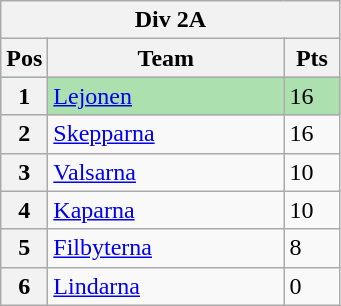<table class="wikitable">
<tr>
<th colspan="3">Div 2A</th>
</tr>
<tr>
<th width=20>Pos</th>
<th width=150>Team</th>
<th width=30>Pts</th>
</tr>
<tr style="background:#ACE1AF;">
<th>1</th>
<td><a href='#'>Lejonen</a></td>
<td>16</td>
</tr>
<tr>
<th>2</th>
<td><a href='#'>Skepparna</a></td>
<td>16</td>
</tr>
<tr>
<th>3</th>
<td><a href='#'>Valsarna</a></td>
<td>10</td>
</tr>
<tr>
<th>4</th>
<td><a href='#'>Kaparna</a></td>
<td>10</td>
</tr>
<tr>
<th>5</th>
<td><a href='#'>Filbyterna</a></td>
<td>8</td>
</tr>
<tr>
<th>6</th>
<td><a href='#'>Lindarna</a></td>
<td>0</td>
</tr>
</table>
